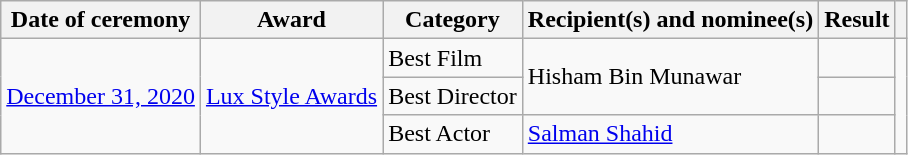<table class="wikitable sortable">
<tr>
<th>Date of ceremony</th>
<th>Award</th>
<th>Category</th>
<th>Recipient(s) and nominee(s)</th>
<th scope="col" class="unsortable">Result</th>
<th scope="col" class="unsortable"></th>
</tr>
<tr>
<td Rowspan="7"><a href='#'>December 31, 2020</a></td>
<td Rowspan="7"><a href='#'>Lux Style Awards</a></td>
<td>Best Film</td>
<td Rowspan="2">Hisham Bin Munawar</td>
<td></td>
<td Rowspan="7"></td>
</tr>
<tr>
<td>Best Director</td>
<td></td>
</tr>
<tr>
<td>Best Actor</td>
<td><a href='#'>Salman Shahid</a></td>
<td></td>
</tr>
</table>
